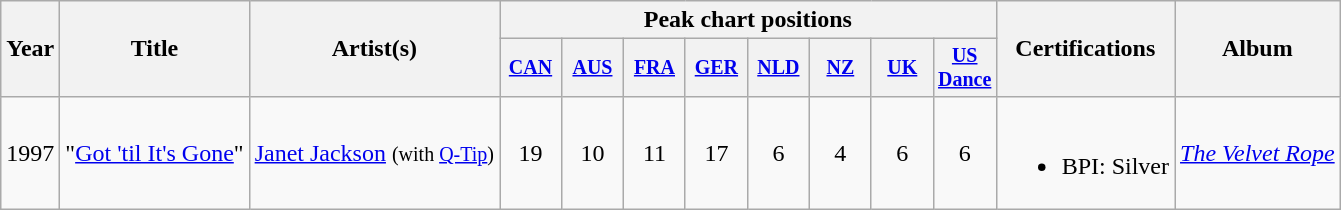<table class=wikitable style=text-align:center;>
<tr>
<th rowspan=2>Year</th>
<th rowspan=2>Title</th>
<th rowspan=2>Artist(s)</th>
<th colspan=8>Peak chart positions</th>
<th rowspan=2>Certifications</th>
<th rowspan=2>Album</th>
</tr>
<tr style=font-size:smaller;>
<th width=35><a href='#'>CAN</a><br></th>
<th width=35><a href='#'>AUS</a><br></th>
<th width=35><a href='#'>FRA</a><br></th>
<th width=35><a href='#'>GER</a><br></th>
<th width=35><a href='#'>NLD</a><br></th>
<th width=35><a href='#'>NZ</a><br></th>
<th width=35><a href='#'>UK</a><br></th>
<th width=35><a href='#'>US Dance</a><br></th>
</tr>
<tr>
<td>1997</td>
<td align=left>"<a href='#'>Got 'til It's Gone</a>"</td>
<td><a href='#'>Janet Jackson</a> <small>(with <a href='#'>Q-Tip</a>)</small></td>
<td>19</td>
<td>10</td>
<td>11</td>
<td>17</td>
<td>6</td>
<td>4</td>
<td>6</td>
<td>6</td>
<td><br><ul><li>BPI: Silver</li></ul></td>
<td align=left><em><a href='#'>The Velvet Rope</a></em></td>
</tr>
</table>
